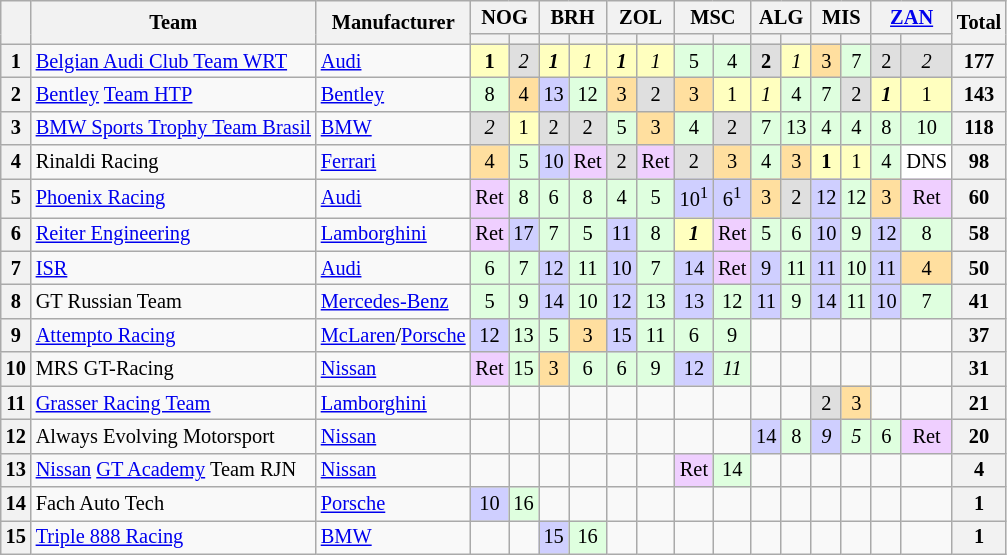<table class="wikitable" style="font-size: 85%; text-align:center;">
<tr>
<th rowspan=2></th>
<th rowspan=2>Team</th>
<th rowspan=2>Manufacturer</th>
<th colspan=2>NOG<br></th>
<th colspan=2>BRH<br></th>
<th colspan=2>ZOL<br></th>
<th colspan=2>MSC<br></th>
<th colspan=2>ALG<br></th>
<th colspan=2>MIS<br></th>
<th colspan=2><a href='#'>ZAN</a><br></th>
<th rowspan=2>Total</th>
</tr>
<tr>
<th></th>
<th></th>
<th></th>
<th></th>
<th></th>
<th></th>
<th></th>
<th></th>
<th></th>
<th></th>
<th></th>
<th></th>
<th></th>
<th></th>
</tr>
<tr>
<th>1</th>
<td align=left> <a href='#'>Belgian Audi Club Team WRT</a></td>
<td align=left><a href='#'>Audi</a></td>
<td style="background:#FFFFBF;"><strong>1</strong></td>
<td style="background:#DFDFDF;"><em>2</em></td>
<td style="background:#FFFFBF;"><strong><em>1</em></strong></td>
<td style="background:#FFFFBF;"><em>1</em></td>
<td style="background:#FFFFBF;"><strong><em>1</em></strong></td>
<td style="background:#FFFFBF;"><em>1</em></td>
<td style="background:#DFFFDF;">5</td>
<td style="background:#DFFFDF;">4</td>
<td style="background:#DFDFDF;"><strong>2</strong></td>
<td style="background:#FFFFBF;"><em>1</em></td>
<td style="background:#FFDF9F;">3</td>
<td style="background:#DFFFDF;">7</td>
<td style="background:#DFDFDF;">2</td>
<td style="background:#DFDFDF;"><em>2</em></td>
<th>177</th>
</tr>
<tr>
<th>2</th>
<td align=left> <a href='#'>Bentley</a> <a href='#'>Team HTP</a></td>
<td align=left><a href='#'>Bentley</a></td>
<td style="background:#DFFFDF;">8</td>
<td style="background:#FFDF9F;">4</td>
<td style="background:#CFCFFF;">13</td>
<td style="background:#DFFFDF;">12</td>
<td style="background:#FFDF9F;">3</td>
<td style="background:#DFDFDF;">2</td>
<td style="background:#FFDF9F;">3</td>
<td style="background:#FFFFBF;">1</td>
<td style="background:#FFFFBF;"><em>1</em></td>
<td style="background:#DFFFDF;">4</td>
<td style="background:#DFFFDF;">7</td>
<td style="background:#DFDFDF;">2</td>
<td style="background:#FFFFBF;"><strong><em>1</em></strong></td>
<td style="background:#FFFFBF;">1</td>
<th>143</th>
</tr>
<tr>
<th>3</th>
<td align=left> <a href='#'>BMW Sports Trophy Team Brasil</a></td>
<td align=left><a href='#'>BMW</a></td>
<td style="background:#DFDFDF;"><em>2</em></td>
<td style="background:#FFFFBF;">1</td>
<td style="background:#DFDFDF;">2</td>
<td style="background:#DFDFDF;">2</td>
<td style="background:#DFFFDF;">5</td>
<td style="background:#FFDF9F;">3</td>
<td style="background:#DFFFDF;">4</td>
<td style="background:#DFDFDF;">2</td>
<td style="background:#DFFFDF;">7</td>
<td style="background:#DFFFDF;">13</td>
<td style="background:#DFFFDF;">4</td>
<td style="background:#DFFFDF;">4</td>
<td style="background:#DFFFDF;">8</td>
<td style="background:#DFFFDF;">10</td>
<th>118</th>
</tr>
<tr>
<th>4</th>
<td align=left> Rinaldi Racing</td>
<td align=left><a href='#'>Ferrari</a></td>
<td style="background:#FFDF9F;">4</td>
<td style="background:#DFFFDF;">5</td>
<td style="background:#CFCFFF;">10</td>
<td style="background:#EFCFFF;">Ret</td>
<td style="background:#DFDFDF;">2</td>
<td style="background:#EFCFFF;">Ret</td>
<td style="background:#DFDFDF;">2</td>
<td style="background:#FFDF9F;">3</td>
<td style="background:#DFFFDF;">4</td>
<td style="background:#FFDF9F;">3</td>
<td style="background:#FFFFBF;"><strong>1</strong></td>
<td style="background:#FFFFBF;">1</td>
<td style="background:#DFFFDF;">4</td>
<td style="background:#FFFFFF;">DNS</td>
<th>98</th>
</tr>
<tr>
<th>5</th>
<td align=left> <a href='#'>Phoenix Racing</a></td>
<td align=left><a href='#'>Audi</a></td>
<td style="background:#EFCFFF;">Ret</td>
<td style="background:#DFFFDF;">8</td>
<td style="background:#DFFFDF;">6</td>
<td style="background:#DFFFDF;">8</td>
<td style="background:#DFFFDF;">4</td>
<td style="background:#DFFFDF;">5</td>
<td style="background:#CFCFFF;">10<sup>1</sup></td>
<td style="background:#CFCFFF;">6<sup>1</sup></td>
<td style="background:#FFDF9F;">3</td>
<td style="background:#DFDFDF;">2</td>
<td style="background:#CFCFFF;">12</td>
<td style="background:#DFFFDF;">12</td>
<td style="background:#FFDF9F;">3</td>
<td style="background:#EFCFFF;">Ret</td>
<th>60</th>
</tr>
<tr>
<th>6</th>
<td align=left> <a href='#'>Reiter Engineering</a></td>
<td align=left><a href='#'>Lamborghini</a></td>
<td style="background:#EFCFFF;">Ret</td>
<td style="background:#CFCFFF;">17</td>
<td style="background:#DFFFDF;">7</td>
<td style="background:#DFFFDF;">5</td>
<td style="background:#CFCFFF;">11</td>
<td style="background:#DFFFDF;">8</td>
<td style="background:#FFFFBF;"><strong><em>1</em></strong></td>
<td style="background:#EFCFFF;">Ret</td>
<td style="background:#DFFFDF;">5</td>
<td style="background:#DFFFDF;">6</td>
<td style="background:#CFCFFF;">10</td>
<td style="background:#DFFFDF;">9</td>
<td style="background:#CFCFFF;">12</td>
<td style="background:#DFFFDF;">8</td>
<th>58</th>
</tr>
<tr>
<th>7</th>
<td align=left> <a href='#'>ISR</a></td>
<td align=left><a href='#'>Audi</a></td>
<td style="background:#DFFFDF;">6</td>
<td style="background:#DFFFDF;">7</td>
<td style="background:#CFCFFF;">12</td>
<td style="background:#DFFFDF;">11</td>
<td style="background:#CFCFFF;">10</td>
<td style="background:#DFFFDF;">7</td>
<td style="background:#CFCFFF;">14</td>
<td style="background:#EFCFFF;">Ret</td>
<td style="background:#CFCFFF;">9</td>
<td style="background:#DFFFDF;">11</td>
<td style="background:#CFCFFF;">11</td>
<td style="background:#DFFFDF;">10</td>
<td style="background:#CFCFFF;">11</td>
<td style="background:#FFDF9F;">4</td>
<th>50</th>
</tr>
<tr>
<th>8</th>
<td align=left> GT Russian Team</td>
<td align=left><a href='#'>Mercedes-Benz</a></td>
<td style="background:#DFFFDF;">5</td>
<td style="background:#DFFFDF;">9</td>
<td style="background:#CFCFFF;">14</td>
<td style="background:#DFFFDF;">10</td>
<td style="background:#CFCFFF;">12</td>
<td style="background:#DFFFDF;">13</td>
<td style="background:#CFCFFF;">13</td>
<td style="background:#DFFFDF;">12</td>
<td style="background:#CFCFFF;">11</td>
<td style="background:#DFFFDF;">9</td>
<td style="background:#CFCFFF;">14</td>
<td style="background:#DFFFDF;">11</td>
<td style="background:#CFCFFF;">10</td>
<td style="background:#DFFFDF;">7</td>
<th>41</th>
</tr>
<tr>
<th>9</th>
<td align=left> <a href='#'>Attempto Racing</a></td>
<td align=left><a href='#'>McLaren</a>/<a href='#'>Porsche</a></td>
<td style="background:#CFCFFF;">12</td>
<td style="background:#DFFFDF;">13</td>
<td style="background:#DFFFDF;">5</td>
<td style="background:#FFDF9F;">3</td>
<td style="background:#CFCFFF;">15</td>
<td style="background:#DFFFDF;">11</td>
<td style="background:#DFFFDF;">6</td>
<td style="background:#DFFFDF;">9</td>
<td></td>
<td></td>
<td></td>
<td></td>
<td></td>
<td></td>
<th>37</th>
</tr>
<tr>
<th>10</th>
<td align=left> MRS GT-Racing</td>
<td align=left><a href='#'>Nissan</a></td>
<td style="background:#EFCFFF;">Ret</td>
<td style="background:#DFFFDF;">15</td>
<td style="background:#FFDF9F;">3</td>
<td style="background:#DFFFDF;">6</td>
<td style="background:#DFFFDF;">6</td>
<td style="background:#DFFFDF;">9</td>
<td style="background:#CFCFFF;">12</td>
<td style="background:#DFFFDF;"><em>11</em></td>
<td></td>
<td></td>
<td></td>
<td></td>
<td></td>
<td></td>
<th>31</th>
</tr>
<tr>
<th>11</th>
<td align=left> <a href='#'>Grasser Racing Team</a></td>
<td align=left><a href='#'>Lamborghini</a></td>
<td></td>
<td></td>
<td></td>
<td></td>
<td></td>
<td></td>
<td></td>
<td></td>
<td></td>
<td></td>
<td style="background:#DFDFDF;">2</td>
<td style="background:#FFDF9F;">3</td>
<td></td>
<td></td>
<th>21</th>
</tr>
<tr>
<th>12</th>
<td align=left> Always Evolving Motorsport</td>
<td align=left><a href='#'>Nissan</a></td>
<td></td>
<td></td>
<td></td>
<td></td>
<td></td>
<td></td>
<td></td>
<td></td>
<td style="background:#CFCFFF;">14</td>
<td style="background:#DFFFDF;">8</td>
<td style="background:#CFCFFF;"><em>9</em></td>
<td style="background:#DFFFDF;"><em>5</em></td>
<td style="background:#DFFFDF;">6</td>
<td style="background:#EFCFFF;">Ret</td>
<th>20</th>
</tr>
<tr>
<th>13</th>
<td align=left> <a href='#'>Nissan</a> <a href='#'>GT Academy</a> Team RJN</td>
<td align=left><a href='#'>Nissan</a></td>
<td></td>
<td></td>
<td></td>
<td></td>
<td></td>
<td></td>
<td style="background:#EFCFFF;">Ret</td>
<td style="background:#DFFFDF;">14</td>
<td></td>
<td></td>
<td></td>
<td></td>
<td></td>
<td></td>
<th>4</th>
</tr>
<tr>
<th>14</th>
<td align=left> Fach Auto Tech</td>
<td align=left><a href='#'>Porsche</a></td>
<td style="background:#CFCFFF;">10</td>
<td style="background:#DFFFDF;">16</td>
<td></td>
<td></td>
<td></td>
<td></td>
<td></td>
<td></td>
<td></td>
<td></td>
<td></td>
<td></td>
<td></td>
<td></td>
<th>1</th>
</tr>
<tr>
<th>15</th>
<td align=left> <a href='#'>Triple 888 Racing</a></td>
<td align=left><a href='#'>BMW</a></td>
<td></td>
<td></td>
<td style="background:#CFCFFF;">15</td>
<td style="background:#DFFFDF;">16</td>
<td></td>
<td></td>
<td></td>
<td></td>
<td></td>
<td></td>
<td></td>
<td></td>
<td></td>
<td></td>
<th>1</th>
</tr>
</table>
